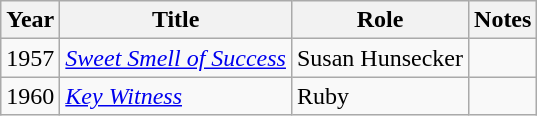<table class="wikitable">
<tr>
<th>Year</th>
<th>Title</th>
<th>Role</th>
<th>Notes</th>
</tr>
<tr>
<td>1957</td>
<td><em><a href='#'>Sweet Smell of Success</a></em></td>
<td>Susan Hunsecker</td>
<td></td>
</tr>
<tr>
<td>1960</td>
<td><em><a href='#'>Key Witness</a></em></td>
<td>Ruby</td>
<td></td>
</tr>
</table>
